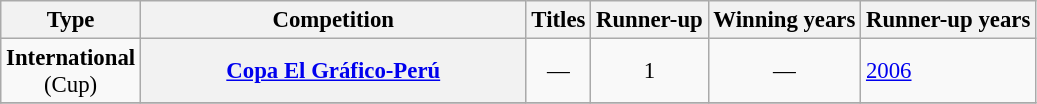<table class="wikitable plainrowheaders" style="font-size:95%; text-align:center;">
<tr>
<th>Type</th>
<th width=250px>Competition</th>
<th>Titles</th>
<th>Runner-up</th>
<th>Winning years</th>
<th>Runner-up years</th>
</tr>
<tr>
<td rowspan=1><strong>International</strong><br>(Cup)</td>
<th scope=col><a href='#'>Copa El Gráfico-Perú</a></th>
<td style="text-align:center;">—</td>
<td>1</td>
<td style="text-align:center;">—</td>
<td align="left"><a href='#'>2006</a></td>
</tr>
<tr>
</tr>
</table>
